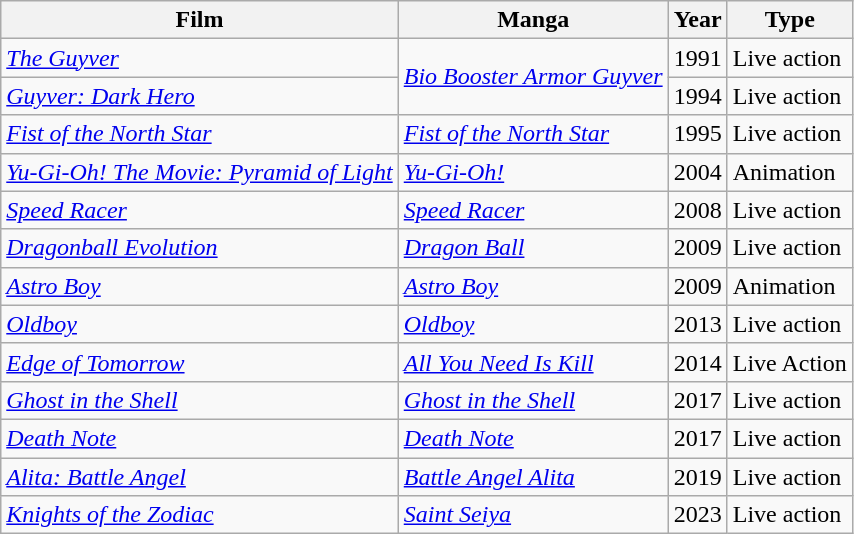<table class="wikitable sortable">
<tr>
<th>Film</th>
<th>Manga</th>
<th>Year</th>
<th>Type</th>
</tr>
<tr>
<td><em><a href='#'>The Guyver</a></em></td>
<td rowspan=2><em><a href='#'>Bio Booster Armor Guyver</a></em></td>
<td>1991</td>
<td>Live action</td>
</tr>
<tr>
<td><em><a href='#'>Guyver: Dark Hero</a></em></td>
<td>1994</td>
<td>Live action</td>
</tr>
<tr>
<td><em><a href='#'>Fist of the North Star</a></em></td>
<td><em><a href='#'>Fist of the North Star</a></em></td>
<td>1995</td>
<td>Live action</td>
</tr>
<tr>
<td><em><a href='#'>Yu-Gi-Oh! The Movie: Pyramid of Light</a></em></td>
<td><em><a href='#'>Yu-Gi-Oh!</a></em></td>
<td>2004</td>
<td>Animation</td>
</tr>
<tr>
<td><em><a href='#'>Speed Racer</a></em></td>
<td><em><a href='#'>Speed Racer</a></em></td>
<td>2008</td>
<td>Live action</td>
</tr>
<tr>
<td><em><a href='#'>Dragonball Evolution</a></em></td>
<td><em><a href='#'>Dragon Ball</a></em></td>
<td>2009</td>
<td>Live action</td>
</tr>
<tr>
<td><em><a href='#'>Astro Boy</a></em></td>
<td><em><a href='#'>Astro Boy</a></em></td>
<td>2009</td>
<td>Animation</td>
</tr>
<tr>
<td><em><a href='#'>Oldboy</a></em></td>
<td><em><a href='#'>Oldboy</a></em></td>
<td>2013</td>
<td>Live action</td>
</tr>
<tr>
<td><em><a href='#'>Edge of Tomorrow</a></em></td>
<td><em><a href='#'>All You Need Is Kill</a></em></td>
<td>2014</td>
<td>Live Action</td>
</tr>
<tr>
<td><em><a href='#'>Ghost in the Shell</a></em></td>
<td><em><a href='#'>Ghost in the Shell</a></em></td>
<td>2017</td>
<td>Live action</td>
</tr>
<tr>
<td><em><a href='#'>Death Note</a></em></td>
<td><em><a href='#'>Death Note</a></em></td>
<td>2017</td>
<td>Live action</td>
</tr>
<tr>
<td><em><a href='#'>Alita: Battle Angel</a></em></td>
<td><em><a href='#'>Battle Angel Alita</a></em></td>
<td>2019</td>
<td>Live action</td>
</tr>
<tr>
<td><em><a href='#'>Knights of the Zodiac</a></em></td>
<td><em><a href='#'>Saint Seiya</a></em></td>
<td>2023</td>
<td>Live action</td>
</tr>
</table>
